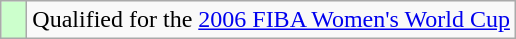<table class="wikitable">
<tr>
<td width=10px bgcolor="#ccffcc"></td>
<td>Qualified for the <a href='#'>2006 FIBA Women's World Cup</a></td>
</tr>
</table>
